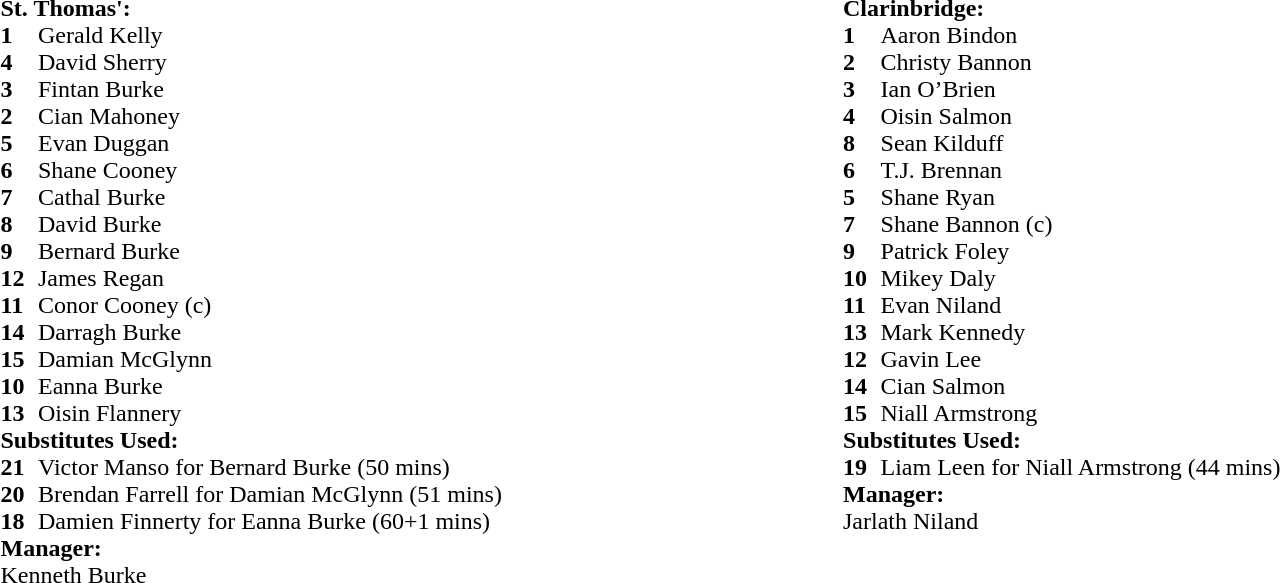<table style="width:75%;">
<tr>
<td style="vertical-align:top; width:50%;"><br><table style="font-size: 100%" cellspacing="0" cellpadding="0">
<tr>
<td colspan="4"><strong>St. Thomas':</strong></td>
</tr>
<tr>
<th width=25></th>
</tr>
<tr>
<td><strong>1</strong></td>
<td>Gerald Kelly</td>
</tr>
<tr>
<td><strong>4</strong></td>
<td>David Sherry</td>
</tr>
<tr>
<td><strong>3</strong></td>
<td>Fintan Burke</td>
</tr>
<tr>
<td><strong>2</strong></td>
<td>Cian Mahoney</td>
</tr>
<tr>
<td><strong>5</strong></td>
<td>Evan Duggan</td>
</tr>
<tr>
<td><strong>6</strong></td>
<td>Shane Cooney</td>
</tr>
<tr>
<td><strong>7</strong></td>
<td>Cathal Burke</td>
</tr>
<tr>
<td><strong>8</strong></td>
<td>David Burke</td>
</tr>
<tr>
<td><strong>9</strong></td>
<td>Bernard Burke</td>
</tr>
<tr>
<td><strong>12</strong></td>
<td>James Regan</td>
</tr>
<tr>
<td><strong>11</strong></td>
<td>Conor Cooney (c)</td>
</tr>
<tr>
<td><strong>14</strong></td>
<td>Darragh Burke</td>
</tr>
<tr>
<td><strong>15</strong></td>
<td>Damian McGlynn</td>
</tr>
<tr>
<td><strong>10</strong></td>
<td>Eanna Burke</td>
</tr>
<tr>
<td><strong>13</strong></td>
<td>Oisin Flannery</td>
</tr>
<tr>
<td colspan=3><strong>Substitutes Used:</strong></td>
</tr>
<tr>
<td><strong>21</strong></td>
<td>Victor Manso for Bernard Burke (50 mins)</td>
</tr>
<tr>
<td><strong>20</strong></td>
<td>Brendan Farrell for Damian McGlynn (51 mins)</td>
</tr>
<tr>
<td><strong>18</strong></td>
<td>Damien Finnerty for Eanna Burke (60+1 mins)</td>
</tr>
<tr>
<td colspan=3><strong>Manager:</strong></td>
</tr>
<tr>
<td colspan=4>Kenneth Burke</td>
</tr>
</table>
</td>
<td style="vertical-align:top; width:50%;"><br><table cellspacing="0" cellpadding="0" style="font-size:100%; margin:auto;">
<tr>
<td colspan="4"><strong>Clarinbridge:</strong></td>
</tr>
<tr>
<th width=25></th>
</tr>
<tr>
<td><strong>1</strong></td>
<td>Aaron Bindon</td>
</tr>
<tr>
<td><strong>2</strong></td>
<td>Christy Bannon</td>
</tr>
<tr>
<td><strong>3</strong></td>
<td>Ian O’Brien</td>
</tr>
<tr>
<td><strong>4</strong></td>
<td>Oisin Salmon</td>
</tr>
<tr>
<td><strong>8</strong></td>
<td>Sean Kilduff</td>
</tr>
<tr>
<td><strong>6</strong></td>
<td>T.J. Brennan</td>
</tr>
<tr>
<td><strong>5</strong></td>
<td>Shane Ryan</td>
</tr>
<tr>
<td><strong>7</strong></td>
<td>Shane Bannon (c)</td>
</tr>
<tr>
<td><strong>9</strong></td>
<td>Patrick Foley</td>
</tr>
<tr>
<td><strong>10</strong></td>
<td>Mikey Daly</td>
</tr>
<tr>
<td><strong>11</strong></td>
<td>Evan Niland</td>
</tr>
<tr>
<td><strong>13</strong></td>
<td>Mark Kennedy</td>
</tr>
<tr>
<td><strong>12</strong></td>
<td>Gavin Lee</td>
</tr>
<tr>
<td><strong>14</strong></td>
<td>Cian Salmon</td>
</tr>
<tr>
<td><strong>15</strong></td>
<td>Niall Armstrong</td>
</tr>
<tr>
<td colspan=3><strong>Substitutes Used:</strong></td>
</tr>
<tr>
<td><strong>19</strong></td>
<td>Liam Leen for Niall Armstrong (44 mins)</td>
</tr>
<tr>
<td colspan=3><strong>Manager:</strong></td>
</tr>
<tr>
<td colspan=4>Jarlath Niland</td>
</tr>
</table>
</td>
</tr>
</table>
